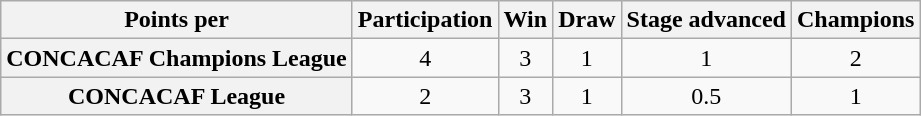<table class="wikitable">
<tr>
<th>Points per</th>
<th>Participation</th>
<th>Win</th>
<th>Draw</th>
<th>Stage advanced</th>
<th>Champions</th>
</tr>
<tr>
<th>CONCACAF Champions League </th>
<td align=center>4</td>
<td align=center>3</td>
<td align=center>1</td>
<td align=center>1</td>
<td align=center>2</td>
</tr>
<tr>
<th>CONCACAF League </th>
<td align=center>2</td>
<td align=center>3</td>
<td align=center>1</td>
<td align=center>0.5</td>
<td align=center>1</td>
</tr>
</table>
